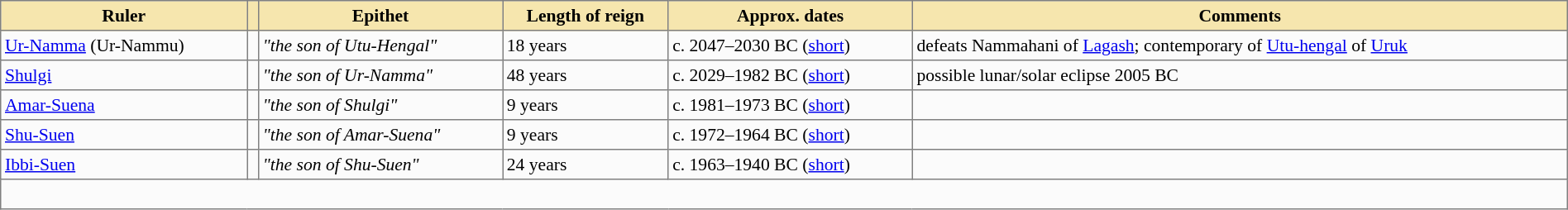<table class="nowraplinks" cellspacing="0" cellpadding="3" width="600px" rules="all" style="background:#fbfbfb; border-style: solid; border-width: 1px; font-size:90%; empty-cells:show; border-collapse:collapse; width:100%;">
<tr bgcolor="#F6E6AE">
<th>Ruler</th>
<th></th>
<th>Epithet</th>
<th>Length of reign</th>
<th>Approx. dates</th>
<th>Comments</th>
</tr>
<tr>
<td><a href='#'>Ur-Namma</a> (Ur-Nammu)</td>
<td></td>
<td><em>"the son of Utu-Hengal"</em></td>
<td>18 years</td>
<td>c. 2047–2030 BC (<a href='#'>short</a>)</td>
<td>defeats Nammahani of <a href='#'>Lagash</a>; contemporary of <a href='#'>Utu-hengal</a> of <a href='#'>Uruk</a></td>
</tr>
<tr>
<td><a href='#'>Shulgi</a></td>
<td></td>
<td><em>"the son of Ur-Namma"</em></td>
<td>48 years</td>
<td>c. 2029–1982 BC (<a href='#'>short</a>)</td>
<td>possible lunar/solar eclipse 2005 BC</td>
</tr>
<tr>
<td><a href='#'>Amar-Suena</a></td>
<td></td>
<td><em>"the son of Shulgi"</em></td>
<td>9 years</td>
<td>c. 1981–1973 BC (<a href='#'>short</a>)</td>
<td></td>
</tr>
<tr>
<td><a href='#'>Shu-Suen</a></td>
<td></td>
<td><em>"the son of Amar-Suena"</em></td>
<td>9 years</td>
<td>c. 1972–1964 BC (<a href='#'>short</a>)</td>
<td></td>
</tr>
<tr>
<td><a href='#'>Ibbi-Suen</a></td>
<td></td>
<td><em>"the son of Shu-Suen"</em></td>
<td>24 years</td>
<td>c. 1963–1940 BC (<a href='#'>short</a>)</td>
<td></td>
</tr>
<tr>
<td colspan="6"><br></td>
</tr>
</table>
